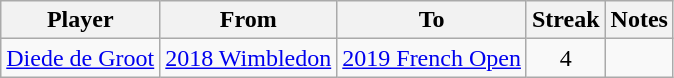<table class="wikitable sortable">
<tr>
<th>Player</th>
<th>From</th>
<th>To</th>
<th>Streak</th>
<th class="unsortable">Notes</th>
</tr>
<tr>
<td> <a href='#'>Diede de Groot</a></td>
<td><a href='#'>2018 Wimbledon</a></td>
<td><a href='#'>2019 French Open</a></td>
<td align="center">4</td>
<td></td>
</tr>
</table>
